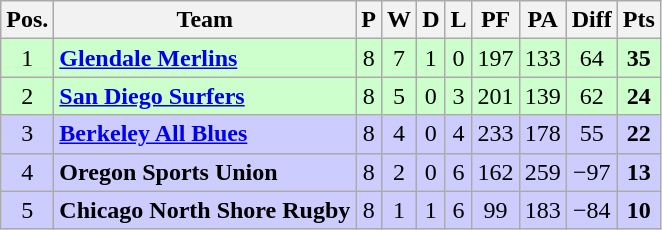<table class="wikitable" style="text-align: center;">
<tr>
<th>Pos.</th>
<th>Team</th>
<th>P</th>
<th>W</th>
<th>D</th>
<th>L</th>
<th>PF</th>
<th>PA</th>
<th>Diff</th>
<th>Pts</th>
</tr>
<tr bgcolor="ccffcc">
<td>1</td>
<td align="left"><strong><a href='#'>Glendale Merlins</a></strong></td>
<td>8</td>
<td>7</td>
<td>1</td>
<td>0</td>
<td>197</td>
<td>133</td>
<td>64</td>
<td><strong>35</strong></td>
</tr>
<tr bgcolor="ccffcc">
<td>2</td>
<td align="left"><strong><a href='#'>San Diego Surfers</a></strong></td>
<td>8</td>
<td>5</td>
<td>0</td>
<td>3</td>
<td>201</td>
<td>139</td>
<td>62</td>
<td><strong>24</strong></td>
</tr>
<tr bgcolor="ccccff">
<td>3</td>
<td align="left"><a href='#'><strong>Berkeley All Blues</strong></a></td>
<td>8</td>
<td>4</td>
<td>0</td>
<td>4</td>
<td>233</td>
<td>178</td>
<td>55</td>
<td><strong>22</strong></td>
</tr>
<tr bgcolor="ccccff">
<td>4</td>
<td align="left"><strong>Oregon Sports Union</strong></td>
<td>8</td>
<td>2</td>
<td>0</td>
<td>6</td>
<td>162</td>
<td>259</td>
<td>−97</td>
<td><strong>13</strong></td>
</tr>
<tr bgcolor="ccccff">
<td>5</td>
<td align="left"><strong>Chicago North Shore Rugby</strong></td>
<td>8</td>
<td>1</td>
<td>1</td>
<td>6</td>
<td>99</td>
<td>183</td>
<td>−84</td>
<td><strong>10</strong></td>
</tr>
</table>
